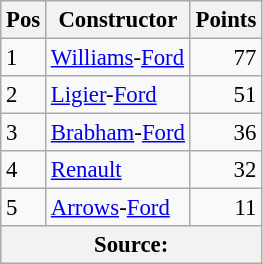<table class="wikitable" style="font-size: 95%;">
<tr>
<th>Pos</th>
<th>Constructor</th>
<th>Points</th>
</tr>
<tr>
<td>1</td>
<td> <a href='#'>Williams</a>-<a href='#'>Ford</a></td>
<td align="right">77</td>
</tr>
<tr>
<td>2</td>
<td> <a href='#'>Ligier</a>-<a href='#'>Ford</a></td>
<td align="right">51</td>
</tr>
<tr>
<td>3</td>
<td> <a href='#'>Brabham</a>-<a href='#'>Ford</a></td>
<td align="right">36</td>
</tr>
<tr>
<td>4</td>
<td> <a href='#'>Renault</a></td>
<td align="right">32</td>
</tr>
<tr>
<td>5</td>
<td> <a href='#'>Arrows</a>-<a href='#'>Ford</a></td>
<td align="right">11</td>
</tr>
<tr>
<th colspan=4>Source:</th>
</tr>
</table>
